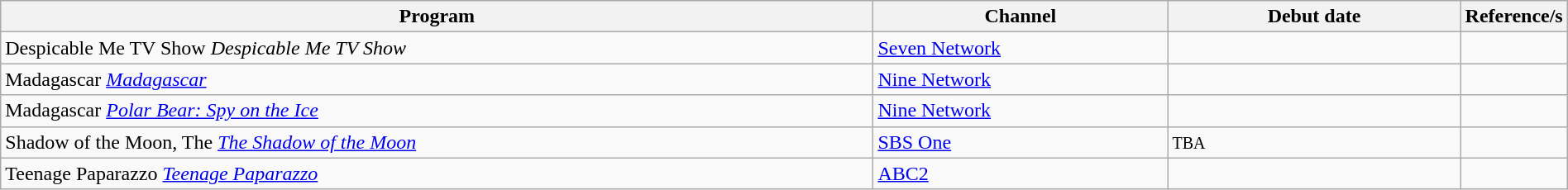<table class="wikitable sortable" width="100%">
<tr bgcolor="#efefef">
<th width=60%>Program</th>
<th width=20%>Channel</th>
<th width=20%>Debut date</th>
<th class="unsortable">Reference/s</th>
</tr>
<tr>
<td><span>Despicable Me TV Show</span>  <em>Despicable Me TV Show</em></td>
<td><a href='#'>Seven Network</a></td>
<td></td>
<td></td>
</tr>
<tr>
<td><span>Madagascar</span>  <em><a href='#'>Madagascar</a></em></td>
<td><a href='#'>Nine Network</a></td>
<td></td>
<td></td>
</tr>
<tr>
<td><span>Madagascar</span>  <em><a href='#'>Polar Bear: Spy on the Ice</a></em></td>
<td><a href='#'>Nine Network</a></td>
<td></td>
<td></td>
</tr>
<tr>
<td><span>Shadow of the Moon, The</span>  <em><a href='#'>The Shadow of the Moon</a></em></td>
<td><a href='#'>SBS One</a></td>
<td><span><small>TBA</small></span></td>
<td></td>
</tr>
<tr>
<td><span>Teenage Paparazzo</span>  <em><a href='#'>Teenage Paparazzo</a></em></td>
<td><a href='#'>ABC2</a></td>
<td></td>
<td></td>
</tr>
</table>
